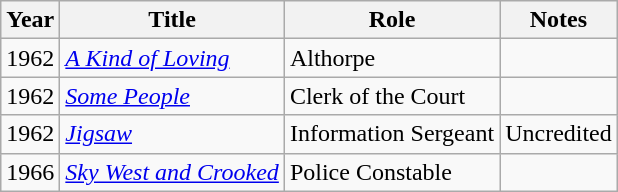<table class="wikitable">
<tr>
<th>Year</th>
<th>Title</th>
<th>Role</th>
<th>Notes</th>
</tr>
<tr>
<td>1962</td>
<td><em><a href='#'>A Kind of Loving</a></em></td>
<td>Althorpe</td>
<td></td>
</tr>
<tr>
<td>1962</td>
<td><em><a href='#'>Some People</a></em></td>
<td>Clerk of the Court</td>
<td></td>
</tr>
<tr>
<td>1962</td>
<td><em><a href='#'>Jigsaw</a></em></td>
<td>Information Sergeant</td>
<td>Uncredited</td>
</tr>
<tr>
<td>1966</td>
<td><em><a href='#'>Sky West and Crooked</a></em></td>
<td>Police Constable</td>
<td></td>
</tr>
</table>
